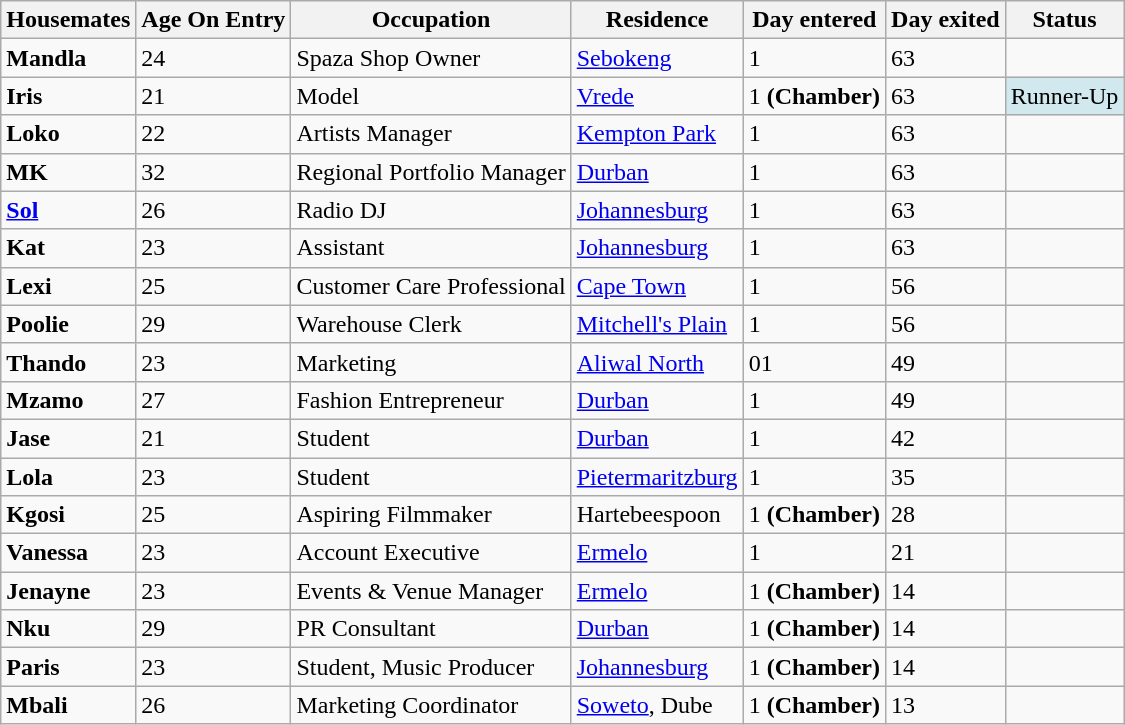<table class="wikitable" style="text-align:centre;">
<tr>
<th>Housemates</th>
<th>Age On Entry</th>
<th>Occupation</th>
<th>Residence</th>
<th>Day entered</th>
<th>Day exited</th>
<th>Status</th>
</tr>
<tr>
<td><strong>Mandla</strong></td>
<td>24</td>
<td>Spaza Shop Owner</td>
<td><a href='#'>Sebokeng</a></td>
<td>1</td>
<td>63</td>
<td></td>
</tr>
<tr>
<td><strong>Iris</strong></td>
<td>21</td>
<td>Model</td>
<td><a href='#'>Vrede</a></td>
<td>1 <strong>(Chamber)</strong></td>
<td>63</td>
<td style="background:#D1E8EF">Runner-Up</td>
</tr>
<tr>
<td><strong>Loko</strong></td>
<td>22</td>
<td>Artists Manager</td>
<td><a href='#'>Kempton Park</a></td>
<td>1</td>
<td>63</td>
<td></td>
</tr>
<tr>
<td><strong>MK</strong></td>
<td>32</td>
<td>Regional Portfolio Manager</td>
<td><a href='#'>Durban</a></td>
<td>1</td>
<td>63</td>
<td></td>
</tr>
<tr>
<td><a href='#'><strong>Sol</strong></a></td>
<td>26</td>
<td>Radio DJ</td>
<td><a href='#'>Johannesburg</a></td>
<td>1</td>
<td>63</td>
<td></td>
</tr>
<tr>
<td><strong>Kat</strong></td>
<td>23</td>
<td>Assistant</td>
<td><a href='#'>Johannesburg</a></td>
<td>1</td>
<td>63</td>
<td></td>
</tr>
<tr>
<td><strong>Lexi</strong></td>
<td>25</td>
<td>Customer Care Professional</td>
<td><a href='#'>Cape Town</a></td>
<td>1</td>
<td>56</td>
<td></td>
</tr>
<tr>
<td><strong>Poolie</strong></td>
<td>29</td>
<td>Warehouse Clerk</td>
<td><a href='#'>Mitchell's Plain</a></td>
<td>1</td>
<td>56</td>
<td></td>
</tr>
<tr>
<td><strong>Thando</strong></td>
<td>23</td>
<td>Marketing</td>
<td><a href='#'>Aliwal North</a></td>
<td>01</td>
<td>49</td>
<td></td>
</tr>
<tr>
<td><strong>Mzamo</strong></td>
<td>27</td>
<td>Fashion Entrepreneur</td>
<td><a href='#'>Durban</a></td>
<td>1</td>
<td>49</td>
<td></td>
</tr>
<tr>
<td><strong>Jase</strong></td>
<td>21</td>
<td>Student</td>
<td><a href='#'>Durban</a></td>
<td>1</td>
<td>42</td>
<td></td>
</tr>
<tr>
<td><strong>Lola</strong></td>
<td>23</td>
<td>Student</td>
<td><a href='#'>Pietermaritzburg</a></td>
<td>1</td>
<td>35</td>
<td></td>
</tr>
<tr>
<td><strong>Kgosi</strong></td>
<td>25</td>
<td>Aspiring Filmmaker</td>
<td>Hartebeespoon</td>
<td>1 <strong>(Chamber)</strong></td>
<td>28</td>
<td></td>
</tr>
<tr>
<td><strong>Vanessa</strong></td>
<td>23</td>
<td>Account Executive</td>
<td><a href='#'>Ermelo</a></td>
<td>1</td>
<td>21</td>
<td></td>
</tr>
<tr>
<td><strong>Jenayne</strong></td>
<td>23</td>
<td>Events & Venue Manager</td>
<td><a href='#'>Ermelo</a></td>
<td>1 <strong>(Chamber)</strong></td>
<td>14</td>
<td></td>
</tr>
<tr>
<td><strong>Nku</strong></td>
<td>29</td>
<td>PR Consultant</td>
<td><a href='#'>Durban</a></td>
<td>1 <strong>(Chamber)</strong></td>
<td>14</td>
<td></td>
</tr>
<tr>
<td><strong>Paris</strong></td>
<td>23</td>
<td>Student, Music Producer</td>
<td><a href='#'>Johannesburg</a></td>
<td>1 <strong>(Chamber)</strong></td>
<td>14</td>
<td></td>
</tr>
<tr>
<td><strong>Mbali</strong></td>
<td>26</td>
<td>Marketing Coordinator</td>
<td><a href='#'>Soweto</a>, Dube</td>
<td>1 <strong>(Chamber)</strong></td>
<td>13</td>
<td></td>
</tr>
</table>
